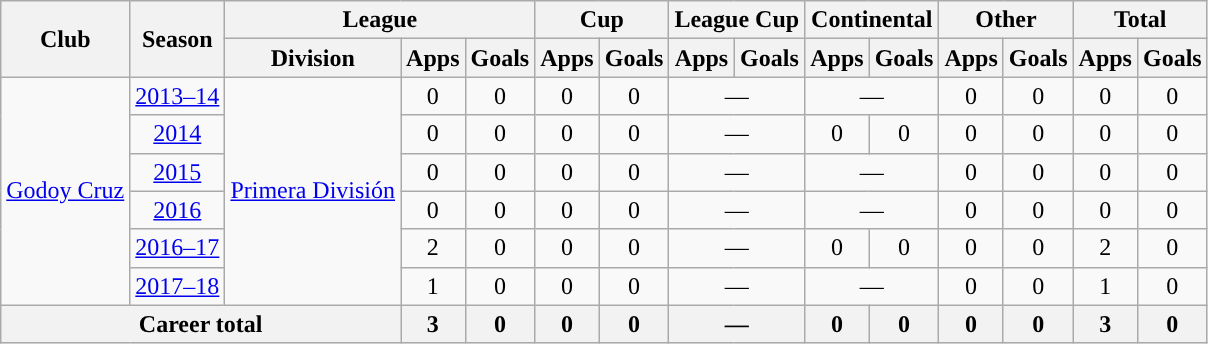<table class="wikitable" style="text-align:center">
<tr>
<th rowspan="2">Club</th>
<th rowspan="2">Season</th>
<th colspan="3">League</th>
<th colspan="2">Cup</th>
<th colspan="2">League Cup</th>
<th colspan="2">Continental</th>
<th colspan="2">Other</th>
<th colspan="2">Total</th>
</tr>
<tr>
<th>Division</th>
<th>Apps</th>
<th>Goals</th>
<th>Apps</th>
<th>Goals</th>
<th>Apps</th>
<th>Goals</th>
<th>Apps</th>
<th>Goals</th>
<th>Apps</th>
<th>Goals</th>
<th>Apps</th>
<th>Goals</th>
</tr>
<tr>
<td rowspan="6"><a href='#'>Godoy Cruz</a></td>
<td><a href='#'>2013–14</a></td>
<td rowspan="6"><a href='#'>Primera División</a></td>
<td>0</td>
<td>0</td>
<td>0</td>
<td>0</td>
<td colspan="2">—</td>
<td colspan="2">—</td>
<td>0</td>
<td>0</td>
<td>0</td>
<td>0</td>
</tr>
<tr>
<td><a href='#'>2014</a></td>
<td>0</td>
<td>0</td>
<td>0</td>
<td>0</td>
<td colspan="2">—</td>
<td>0</td>
<td>0</td>
<td>0</td>
<td>0</td>
<td>0</td>
<td>0</td>
</tr>
<tr>
<td><a href='#'>2015</a></td>
<td>0</td>
<td>0</td>
<td>0</td>
<td>0</td>
<td colspan="2">—</td>
<td colspan="2">—</td>
<td>0</td>
<td>0</td>
<td>0</td>
<td>0</td>
</tr>
<tr>
<td><a href='#'>2016</a></td>
<td>0</td>
<td>0</td>
<td>0</td>
<td>0</td>
<td colspan="2">—</td>
<td colspan="2">—</td>
<td>0</td>
<td>0</td>
<td>0</td>
<td>0</td>
</tr>
<tr>
<td><a href='#'>2016–17</a></td>
<td>2</td>
<td>0</td>
<td>0</td>
<td>0</td>
<td colspan="2">—</td>
<td>0</td>
<td>0</td>
<td>0</td>
<td>0</td>
<td>2</td>
<td>0</td>
</tr>
<tr>
<td><a href='#'>2017–18</a></td>
<td>1</td>
<td>0</td>
<td>0</td>
<td>0</td>
<td colspan="2">—</td>
<td colspan="2">—</td>
<td>0</td>
<td>0</td>
<td>1</td>
<td>0</td>
</tr>
<tr>
<th colspan="3">Career total</th>
<th>3</th>
<th>0</th>
<th>0</th>
<th>0</th>
<th colspan="2">—</th>
<th>0</th>
<th>0</th>
<th>0</th>
<th>0</th>
<th>3</th>
<th>0</th>
</tr>
</table>
